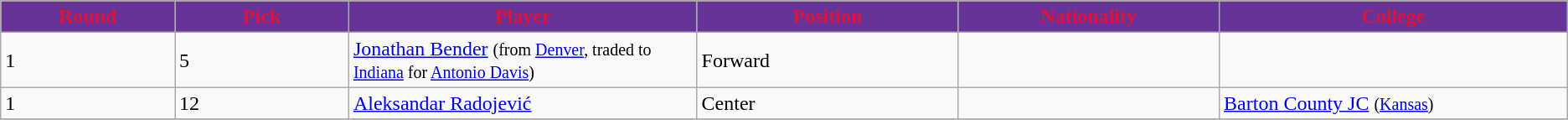<table class="wikitable sortable sortable">
<tr>
<th style="background:#663399;color:#DC143C;" width="10%">Round</th>
<th style="background:#663399;color:#DC143C;" width="10%">Pick</th>
<th style="background:#663399;color:#DC143C;" width="20%">Player</th>
<th style="background:#663399;color:#DC143C;" width="15%">Position</th>
<th style="background:#663399;color:#DC143C;" width="15%">Nationality</th>
<th style="background:#663399;color:#DC143C;" width="20%">College</th>
</tr>
<tr>
<td>1</td>
<td>5</td>
<td><a href='#'>Jonathan Bender</a> <small>(from <a href='#'>Denver</a>, traded to <a href='#'>Indiana</a> for <a href='#'>Antonio Davis</a>)</small></td>
<td>Forward</td>
<td></td>
<td></td>
</tr>
<tr>
<td>1</td>
<td>12</td>
<td><a href='#'>Aleksandar Radojević</a></td>
<td>Center</td>
<td></td>
<td><a href='#'>Barton County JC</a> <small>(<a href='#'>Kansas</a>)</small></td>
</tr>
<tr>
</tr>
</table>
